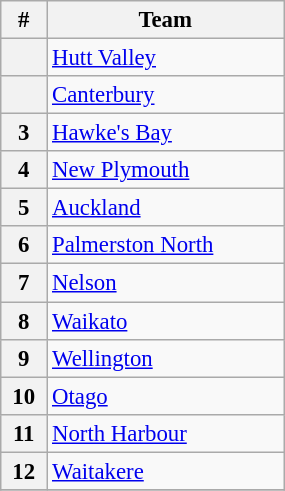<table class="wikitable" width="15%" style="font-size:95%; text-align:center">
<tr>
<th>#</th>
<th>Team</th>
</tr>
<tr>
<th></th>
<td align=left><a href='#'>Hutt Valley</a></td>
</tr>
<tr>
<th></th>
<td align=left><a href='#'>Canterbury</a></td>
</tr>
<tr>
<th>3</th>
<td align=left><a href='#'>Hawke's Bay</a></td>
</tr>
<tr>
<th>4</th>
<td align=left><a href='#'>New Plymouth</a></td>
</tr>
<tr>
<th>5</th>
<td align=left><a href='#'>Auckland</a></td>
</tr>
<tr>
<th>6</th>
<td align=left><a href='#'>Palmerston North</a></td>
</tr>
<tr>
<th>7</th>
<td align=left><a href='#'>Nelson</a></td>
</tr>
<tr>
<th>8</th>
<td align=left><a href='#'>Waikato</a></td>
</tr>
<tr>
<th>9</th>
<td align=left><a href='#'>Wellington</a></td>
</tr>
<tr>
<th>10</th>
<td align=left><a href='#'>Otago</a></td>
</tr>
<tr>
<th>11</th>
<td align=left><a href='#'>North Harbour</a></td>
</tr>
<tr>
<th>12</th>
<td align=left><a href='#'>Waitakere</a></td>
</tr>
<tr>
</tr>
</table>
